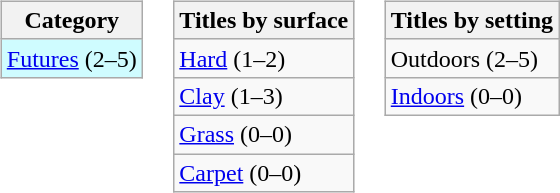<table>
<tr valign=top>
<td><br><table class="wikitable">
<tr>
<th>Category</th>
</tr>
<tr style="background:#cffcff">
<td><a href='#'>Futures</a> (2–5)</td>
</tr>
</table>
</td>
<td><br><table class=wikitable>
<tr>
<th>Titles by surface</th>
</tr>
<tr>
<td><a href='#'>Hard</a> (1–2)</td>
</tr>
<tr>
<td><a href='#'>Clay</a> (1–3)</td>
</tr>
<tr>
<td><a href='#'>Grass</a> (0–0)</td>
</tr>
<tr>
<td><a href='#'>Carpet</a> (0–0)</td>
</tr>
</table>
</td>
<td><br><table class=wikitable>
<tr>
<th>Titles by setting</th>
</tr>
<tr>
<td>Outdoors (2–5)</td>
</tr>
<tr>
<td><a href='#'>Indoors</a> (0–0)</td>
</tr>
</table>
</td>
</tr>
</table>
